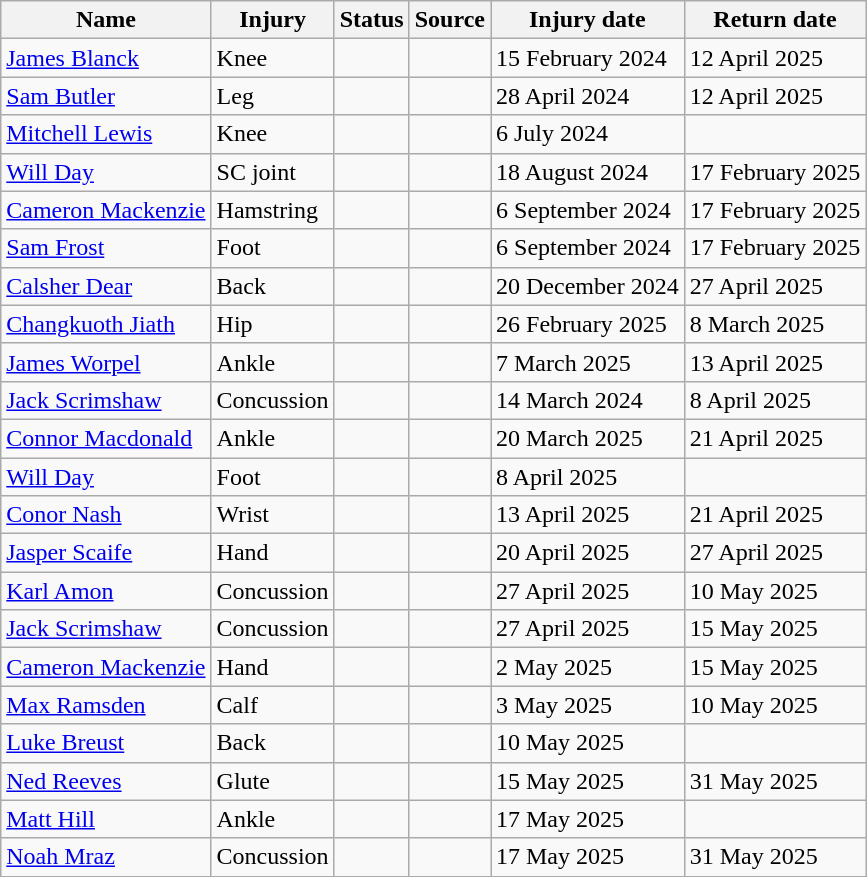<table class="wikitable">
<tr>
<th>Name</th>
<th>Injury</th>
<th>Status</th>
<th>Source</th>
<th>Injury date</th>
<th>Return date</th>
</tr>
<tr>
<td><a href='#'>James Blanck</a></td>
<td>Knee</td>
<td></td>
<td></td>
<td>15 February 2024</td>
<td>12 April 2025</td>
</tr>
<tr>
<td><a href='#'>Sam Butler</a></td>
<td>Leg</td>
<td></td>
<td></td>
<td>28 April 2024</td>
<td>12 April 2025</td>
</tr>
<tr>
<td><a href='#'>Mitchell Lewis</a></td>
<td>Knee</td>
<td></td>
<td></td>
<td>6 July 2024</td>
<td></td>
</tr>
<tr>
<td><a href='#'>Will Day</a></td>
<td>SC joint</td>
<td></td>
<td></td>
<td>18 August 2024</td>
<td>17 February 2025</td>
</tr>
<tr>
<td><a href='#'>Cameron Mackenzie</a></td>
<td>Hamstring</td>
<td></td>
<td></td>
<td>6 September 2024</td>
<td>17 February 2025</td>
</tr>
<tr>
<td><a href='#'>Sam Frost</a></td>
<td>Foot</td>
<td></td>
<td></td>
<td>6 September 2024</td>
<td>17 February 2025</td>
</tr>
<tr>
<td><a href='#'>Calsher Dear</a></td>
<td>Back</td>
<td></td>
<td></td>
<td>20 December 2024</td>
<td>27 April 2025</td>
</tr>
<tr>
<td><a href='#'>Changkuoth Jiath</a></td>
<td>Hip</td>
<td></td>
<td></td>
<td>26 February 2025</td>
<td>8 March 2025</td>
</tr>
<tr>
<td><a href='#'>James Worpel</a></td>
<td>Ankle</td>
<td></td>
<td></td>
<td>7 March 2025</td>
<td>13 April 2025</td>
</tr>
<tr>
<td><a href='#'>Jack Scrimshaw</a></td>
<td>Concussion</td>
<td></td>
<td></td>
<td>14 March 2024</td>
<td>8 April 2025</td>
</tr>
<tr>
<td><a href='#'>Connor Macdonald</a></td>
<td>Ankle</td>
<td></td>
<td></td>
<td>20 March 2025</td>
<td>21 April 2025</td>
</tr>
<tr>
<td><a href='#'>Will Day</a></td>
<td>Foot</td>
<td></td>
<td></td>
<td>8 April 2025</td>
<td></td>
</tr>
<tr>
<td><a href='#'>Conor Nash</a></td>
<td>Wrist</td>
<td></td>
<td></td>
<td>13 April 2025</td>
<td>21 April 2025</td>
</tr>
<tr>
<td><a href='#'>Jasper Scaife</a></td>
<td>Hand</td>
<td></td>
<td></td>
<td>20 April 2025</td>
<td>27 April 2025</td>
</tr>
<tr>
<td><a href='#'>Karl Amon</a></td>
<td>Concussion</td>
<td></td>
<td></td>
<td>27 April 2025</td>
<td>10 May 2025</td>
</tr>
<tr>
<td><a href='#'>Jack Scrimshaw</a></td>
<td>Concussion</td>
<td></td>
<td></td>
<td>27 April 2025</td>
<td>15 May 2025</td>
</tr>
<tr>
<td><a href='#'>Cameron Mackenzie</a></td>
<td>Hand</td>
<td></td>
<td></td>
<td>2 May 2025</td>
<td>15 May 2025</td>
</tr>
<tr>
<td><a href='#'>Max Ramsden</a></td>
<td>Calf</td>
<td></td>
<td></td>
<td>3 May 2025</td>
<td>10 May 2025</td>
</tr>
<tr>
<td><a href='#'>Luke Breust</a></td>
<td>Back</td>
<td></td>
<td></td>
<td>10 May 2025</td>
<td></td>
</tr>
<tr>
<td><a href='#'>Ned Reeves</a></td>
<td>Glute</td>
<td></td>
<td></td>
<td>15 May 2025</td>
<td>31 May 2025</td>
</tr>
<tr>
<td><a href='#'>Matt Hill</a></td>
<td>Ankle</td>
<td></td>
<td></td>
<td>17 May 2025</td>
<td></td>
</tr>
<tr>
<td><a href='#'>Noah Mraz</a></td>
<td>Concussion</td>
<td></td>
<td></td>
<td>17 May 2025</td>
<td>31 May 2025</td>
</tr>
</table>
